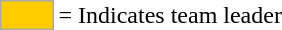<table>
<tr>
<td style="background-color:#FFCC00; border:1px solid #aaaaaa; width:2em;"></td>
<td>= Indicates team leader</td>
</tr>
</table>
